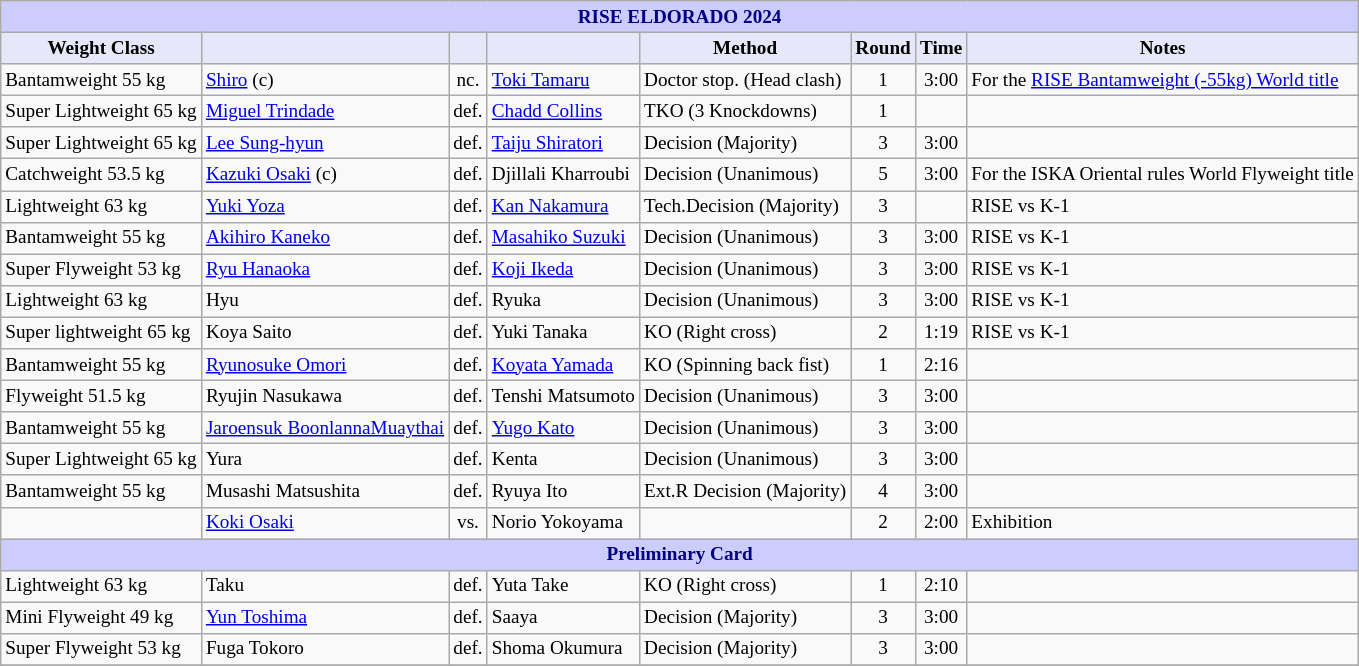<table class="wikitable" style="font-size: 80%;">
<tr>
<th colspan="8" style="background-color: #ccf; color: #000080; text-align: center;"><strong>RISE ELDORADO 2024</strong></th>
</tr>
<tr>
<th colspan="1" style="background-color: #E6E8FA; color: #000000; text-align: center;">Weight Class</th>
<th colspan="1" style="background-color: #E6E8FA; color: #000000; text-align: center;"></th>
<th colspan="1" style="background-color: #E6E8FA; color: #000000; text-align: center;"></th>
<th colspan="1" style="background-color: #E6E8FA; color: #000000; text-align: center;"></th>
<th colspan="1" style="background-color: #E6E8FA; color: #000000; text-align: center;">Method</th>
<th colspan="1" style="background-color: #E6E8FA; color: #000000; text-align: center;">Round</th>
<th colspan="1" style="background-color: #E6E8FA; color: #000000; text-align: center;">Time</th>
<th colspan="1" style="background-color: #E6E8FA; color: #000000; text-align: center;">Notes</th>
</tr>
<tr>
<td>Bantamweight 55 kg</td>
<td> <a href='#'>Shiro</a> (c)</td>
<td align="center">nc.</td>
<td> <a href='#'>Toki Tamaru</a></td>
<td>Doctor stop. (Head clash)</td>
<td align="center">1</td>
<td align="center">3:00</td>
<td>For the <a href='#'>RISE Bantamweight (-55kg) World title</a></td>
</tr>
<tr>
<td>Super Lightweight 65 kg</td>
<td> <a href='#'>Miguel Trindade</a></td>
<td align="center">def.</td>
<td> <a href='#'>Chadd Collins</a></td>
<td>TKO (3 Knockdowns)</td>
<td align="center">1</td>
<td align="center"></td>
<td></td>
</tr>
<tr>
<td>Super Lightweight 65 kg</td>
<td> <a href='#'>Lee Sung-hyun</a></td>
<td align="center">def.</td>
<td> <a href='#'>Taiju Shiratori</a></td>
<td>Decision (Majority)</td>
<td align="center">3</td>
<td align="center">3:00</td>
<td></td>
</tr>
<tr>
<td>Catchweight 53.5 kg</td>
<td> <a href='#'>Kazuki Osaki</a> (c)</td>
<td align="center">def.</td>
<td> Djillali Kharroubi</td>
<td>Decision (Unanimous)</td>
<td align="center">5</td>
<td align="center">3:00</td>
<td>For the ISKA Oriental rules World Flyweight title</td>
</tr>
<tr>
<td>Lightweight 63 kg</td>
<td> <a href='#'>Yuki Yoza</a></td>
<td align="center">def.</td>
<td> <a href='#'>Kan Nakamura</a></td>
<td>Tech.Decision (Majority)</td>
<td align="center">3</td>
<td align="center"></td>
<td>RISE vs K-1</td>
</tr>
<tr>
<td>Bantamweight 55 kg</td>
<td> <a href='#'>Akihiro Kaneko</a></td>
<td align="center">def.</td>
<td> <a href='#'>Masahiko Suzuki</a></td>
<td>Decision (Unanimous)</td>
<td align="center">3</td>
<td align="center">3:00</td>
<td>RISE vs K-1</td>
</tr>
<tr>
<td>Super Flyweight 53 kg</td>
<td> <a href='#'>Ryu Hanaoka</a></td>
<td align="center">def.</td>
<td> <a href='#'>Koji Ikeda</a></td>
<td>Decision (Unanimous)</td>
<td align="center">3</td>
<td align="center">3:00</td>
<td>RISE vs K-1</td>
</tr>
<tr>
<td>Lightweight 63 kg</td>
<td> Hyu</td>
<td align="center">def.</td>
<td> Ryuka</td>
<td>Decision (Unanimous)</td>
<td align="center">3</td>
<td align="center">3:00</td>
<td>RISE vs K-1</td>
</tr>
<tr>
<td>Super lightweight 65 kg</td>
<td> Koya Saito</td>
<td align="center">def.</td>
<td> Yuki Tanaka</td>
<td>KO (Right cross)</td>
<td align="center">2</td>
<td align="center">1:19</td>
<td>RISE vs K-1</td>
</tr>
<tr>
<td>Bantamweight 55 kg</td>
<td> <a href='#'>Ryunosuke Omori</a></td>
<td align="center">def.</td>
<td> <a href='#'>Koyata Yamada</a></td>
<td>KO (Spinning back fist)</td>
<td align="center">1</td>
<td align="center">2:16</td>
<td></td>
</tr>
<tr>
<td>Flyweight 51.5 kg</td>
<td> Ryujin Nasukawa</td>
<td align="center">def.</td>
<td> Tenshi Matsumoto</td>
<td>Decision (Unanimous)</td>
<td align="center">3</td>
<td align="center">3:00</td>
<td></td>
</tr>
<tr>
<td>Bantamweight 55 kg</td>
<td> <a href='#'>Jaroensuk BoonlannaMuaythai</a></td>
<td align="center">def.</td>
<td> <a href='#'>Yugo Kato</a></td>
<td>Decision (Unanimous)</td>
<td align="center">3</td>
<td align="center">3:00</td>
<td></td>
</tr>
<tr>
<td>Super Lightweight 65 kg</td>
<td> Yura</td>
<td align="center">def.</td>
<td> Kenta</td>
<td>Decision (Unanimous)</td>
<td align="center">3</td>
<td align="center">3:00</td>
<td></td>
</tr>
<tr>
<td>Bantamweight 55 kg</td>
<td> Musashi Matsushita</td>
<td align="center">def.</td>
<td> Ryuya Ito</td>
<td>Ext.R Decision (Majority)</td>
<td align="center">4</td>
<td align="center">3:00</td>
<td></td>
</tr>
<tr>
<td></td>
<td> <a href='#'>Koki Osaki</a></td>
<td align="center">vs.</td>
<td> Norio Yokoyama</td>
<td></td>
<td align="center">2</td>
<td align="center">2:00</td>
<td>Exhibition</td>
</tr>
<tr>
<th colspan="8" style="background-color: #ccf; color: #000080; text-align: center;"><strong>Preliminary Card</strong></th>
</tr>
<tr>
<td>Lightweight 63 kg</td>
<td> Taku</td>
<td align="center">def.</td>
<td> Yuta Take</td>
<td>KO (Right cross)</td>
<td align="center">1</td>
<td align="center">2:10</td>
<td></td>
</tr>
<tr>
<td>Mini Flyweight 49 kg</td>
<td> <a href='#'>Yun Toshima</a></td>
<td align="center">def.</td>
<td> Saaya</td>
<td>Decision (Majority)</td>
<td align="center">3</td>
<td align="center">3:00</td>
<td></td>
</tr>
<tr>
<td>Super Flyweight 53 kg</td>
<td> Fuga Tokoro</td>
<td align="center">def.</td>
<td> Shoma Okumura</td>
<td>Decision (Majority)</td>
<td align="center">3</td>
<td align="center">3:00</td>
<td></td>
</tr>
<tr>
</tr>
</table>
